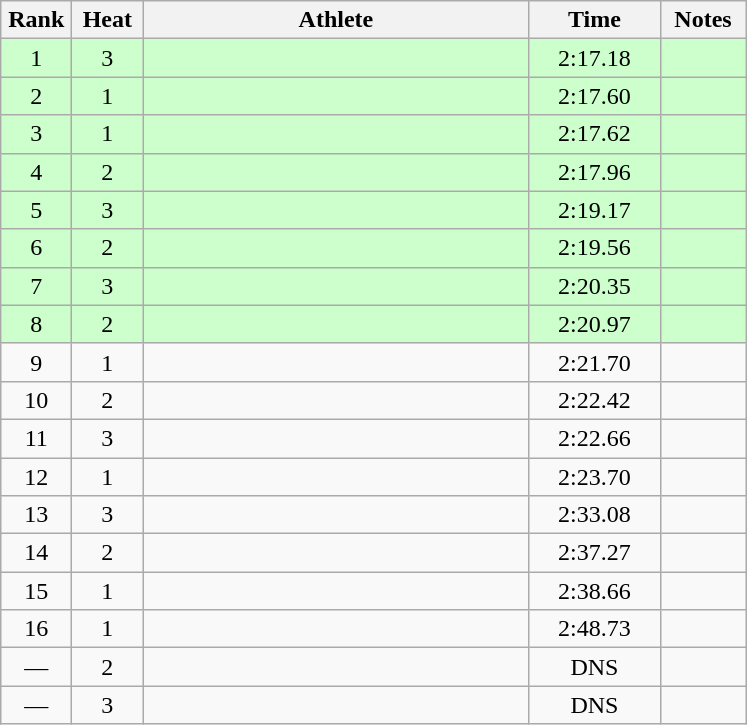<table class="wikitable" style="text-align:center">
<tr>
<th width=40>Rank</th>
<th width=40>Heat</th>
<th width=250>Athlete</th>
<th width=80>Time</th>
<th width=50>Notes</th>
</tr>
<tr bgcolor="ccffcc">
<td>1</td>
<td>3</td>
<td align=left></td>
<td>2:17.18</td>
<td></td>
</tr>
<tr bgcolor="ccffcc">
<td>2</td>
<td>1</td>
<td align=left></td>
<td>2:17.60</td>
<td></td>
</tr>
<tr bgcolor="ccffcc">
<td>3</td>
<td>1</td>
<td align=left></td>
<td>2:17.62</td>
<td></td>
</tr>
<tr bgcolor="ccffcc">
<td>4</td>
<td>2</td>
<td align=left></td>
<td>2:17.96</td>
<td></td>
</tr>
<tr bgcolor="ccffcc">
<td>5</td>
<td>3</td>
<td align=left></td>
<td>2:19.17</td>
<td></td>
</tr>
<tr bgcolor="ccffcc">
<td>6</td>
<td>2</td>
<td align=left></td>
<td>2:19.56</td>
<td></td>
</tr>
<tr bgcolor="ccffcc">
<td>7</td>
<td>3</td>
<td align=left></td>
<td>2:20.35</td>
<td></td>
</tr>
<tr bgcolor="ccffcc">
<td>8</td>
<td>2</td>
<td align=left></td>
<td>2:20.97</td>
<td></td>
</tr>
<tr>
<td>9</td>
<td>1</td>
<td align=left></td>
<td>2:21.70</td>
<td></td>
</tr>
<tr>
<td>10</td>
<td>2</td>
<td align=left></td>
<td>2:22.42</td>
<td></td>
</tr>
<tr>
<td>11</td>
<td>3</td>
<td align=left></td>
<td>2:22.66</td>
<td></td>
</tr>
<tr>
<td>12</td>
<td>1</td>
<td align=left></td>
<td>2:23.70</td>
<td></td>
</tr>
<tr>
<td>13</td>
<td>3</td>
<td align=left></td>
<td>2:33.08</td>
<td></td>
</tr>
<tr>
<td>14</td>
<td>2</td>
<td align=left></td>
<td>2:37.27</td>
<td></td>
</tr>
<tr>
<td>15</td>
<td>1</td>
<td align=left></td>
<td>2:38.66</td>
<td></td>
</tr>
<tr>
<td>16</td>
<td>1</td>
<td align=left></td>
<td>2:48.73</td>
<td></td>
</tr>
<tr>
<td>—</td>
<td>2</td>
<td align=left></td>
<td>DNS</td>
<td></td>
</tr>
<tr>
<td>—</td>
<td>3</td>
<td align=left></td>
<td>DNS</td>
<td></td>
</tr>
</table>
